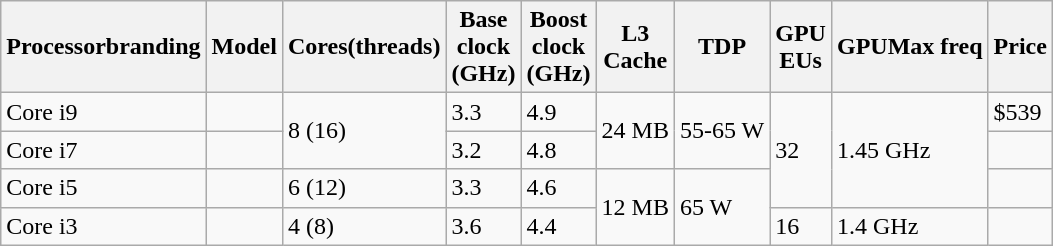<table class="wikitable sortable">
<tr>
<th>Processorbranding</th>
<th>Model</th>
<th>Cores(threads)</th>
<th>Base<br>clock<br>(GHz)</th>
<th>Boost<br>clock<br>(GHz)</th>
<th>L3<br>Cache</th>
<th>TDP</th>
<th>GPU<br>EUs</th>
<th>GPUMax freq</th>
<th>Price</th>
</tr>
<tr>
<td>Core i9</td>
<td></td>
<td rowspan="2">8 (16)</td>
<td>3.3</td>
<td>4.9</td>
<td rowspan="2">24 MB</td>
<td rowspan="2">55-65 W</td>
<td rowspan="3">32</td>
<td rowspan="3">1.45 GHz</td>
<td>$539</td>
</tr>
<tr>
<td>Core i7</td>
<td></td>
<td>3.2</td>
<td>4.8</td>
<td></td>
</tr>
<tr>
<td>Core i5</td>
<td></td>
<td>6 (12)</td>
<td>3.3</td>
<td>4.6</td>
<td rowspan="2">12 MB</td>
<td rowspan="2">65 W</td>
<td></td>
</tr>
<tr>
<td>Core i3</td>
<td></td>
<td>4 (8)</td>
<td>3.6</td>
<td>4.4</td>
<td>16</td>
<td>1.4 GHz</td>
<td></td>
</tr>
</table>
